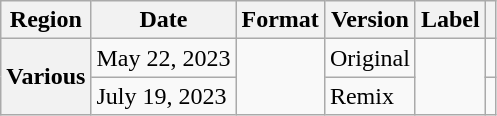<table class="wikitable plainrowheaders">
<tr>
<th scope="col">Region</th>
<th scope="col">Date</th>
<th scope="col">Format</th>
<th scope="col">Version</th>
<th scope="col">Label</th>
<th scope="col"></th>
</tr>
<tr>
<th rowspan="3" scope="row">Various</th>
<td>May 22, 2023</td>
<td rowspan="2"></td>
<td>Original</td>
<td rowspan="2"></td>
<td align="center"></td>
</tr>
<tr>
<td>July 19, 2023</td>
<td>Remix</td>
<td align="center"></td>
</tr>
</table>
